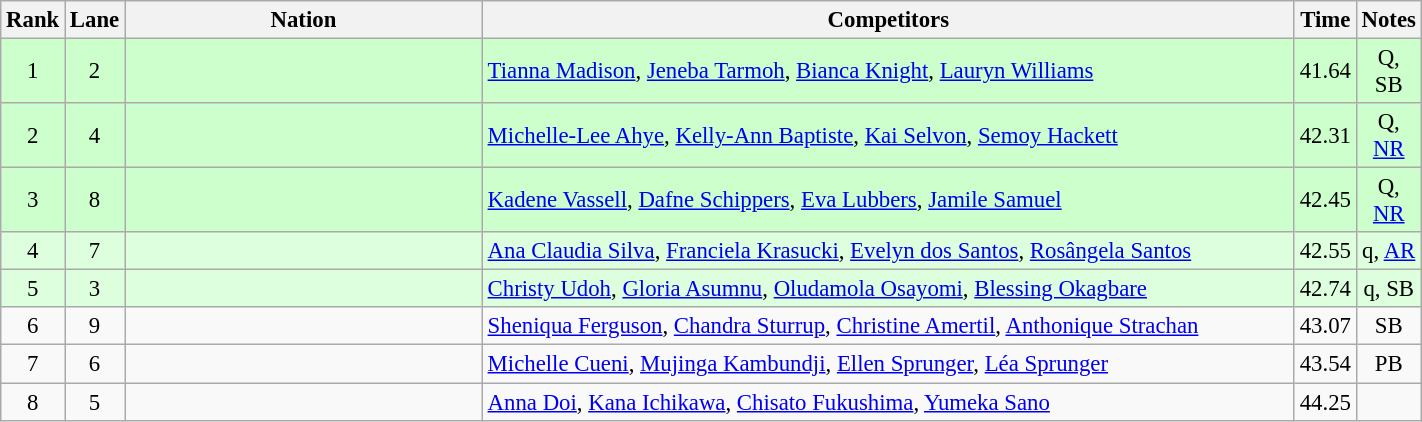<table class="wikitable sortable"  style="width:75%; text-align:center; font-size:95%;">
<tr>
<th width=15>Rank</th>
<th width=15>Lane</th>
<th width=300>Nation</th>
<th width=700>Competitors</th>
<th width=15>Time</th>
<th width=15>Notes</th>
</tr>
<tr style="background:#cfc;">
<td>1</td>
<td>2</td>
<td align=left></td>
<td align=left><a href='#'>Tianna Madison</a>, <a href='#'>Jeneba Tarmoh</a>, <a href='#'>Bianca Knight</a>, <a href='#'>Lauryn Williams</a></td>
<td>41.64</td>
<td>Q, SB</td>
</tr>
<tr style="background:#cfc;">
<td>2</td>
<td>4</td>
<td align=left></td>
<td align=left><a href='#'>Michelle-Lee Ahye</a>, <a href='#'>Kelly-Ann Baptiste</a>, <a href='#'>Kai Selvon</a>, <a href='#'>Semoy Hackett</a></td>
<td>42.31</td>
<td>Q, <a href='#'>NR</a></td>
</tr>
<tr style="background:#cfc;">
<td>3</td>
<td>8</td>
<td align=left></td>
<td align=left><a href='#'>Kadene Vassell</a>, <a href='#'>Dafne Schippers</a>, <a href='#'>Eva Lubbers</a>, <a href='#'>Jamile Samuel</a></td>
<td>42.45</td>
<td>Q, <a href='#'>NR</a></td>
</tr>
<tr style="background:#dfd;">
<td>4</td>
<td>7</td>
<td align=left></td>
<td align=left><a href='#'>Ana Claudia Silva</a>, <a href='#'>Franciela Krasucki</a>, <a href='#'>Evelyn dos Santos</a>, <a href='#'>Rosângela Santos</a></td>
<td>42.55</td>
<td>q, <a href='#'>AR</a></td>
</tr>
<tr style="background:#dfd;">
<td>5</td>
<td>3</td>
<td align=left></td>
<td align=left><a href='#'>Christy Udoh</a>, <a href='#'>Gloria Asumnu</a>, <a href='#'>Oludamola Osayomi</a>, <a href='#'>Blessing Okagbare</a></td>
<td>42.74</td>
<td>q, SB</td>
</tr>
<tr>
<td>6</td>
<td>9</td>
<td align=left></td>
<td align=left><a href='#'>Sheniqua Ferguson</a>, <a href='#'>Chandra Sturrup</a>, <a href='#'>Christine Amertil</a>, <a href='#'>Anthonique Strachan</a></td>
<td>43.07</td>
<td>SB</td>
</tr>
<tr>
<td>7</td>
<td>6</td>
<td align=left></td>
<td align=left><a href='#'>Michelle Cueni</a>, <a href='#'>Mujinga Kambundji</a>, <a href='#'>Ellen Sprunger</a>, <a href='#'>Léa Sprunger</a></td>
<td>43.54</td>
<td>PB</td>
</tr>
<tr>
<td>8</td>
<td>5</td>
<td align=left></td>
<td align=left><a href='#'>Anna Doi</a>, <a href='#'>Kana Ichikawa</a>, <a href='#'>Chisato Fukushima</a>, <a href='#'>Yumeka Sano</a></td>
<td>44.25</td>
<td></td>
</tr>
</table>
